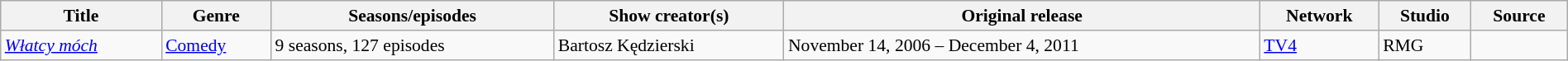<table class="wikitable sortable" style="text-align: left; font-size:90%; width:100%;">
<tr>
<th scope="col">Title</th>
<th scope="col">Genre</th>
<th scope="col">Seasons/episodes</th>
<th scope="col">Show creator(s)</th>
<th scope="col">Original release</th>
<th scope="col">Network</th>
<th scope="col">Studio</th>
<th scope= "col">Source</th>
</tr>
<tr>
<td><em><a href='#'>Włatcy móch</a></em></td>
<td><a href='#'>Comedy</a></td>
<td>9 seasons, 127 episodes</td>
<td>Bartosz Kędzierski</td>
<td>November 14, 2006 – December 4, 2011</td>
<td><a href='#'>TV4</a></td>
<td>RMG</td>
<td></td>
</tr>
</table>
